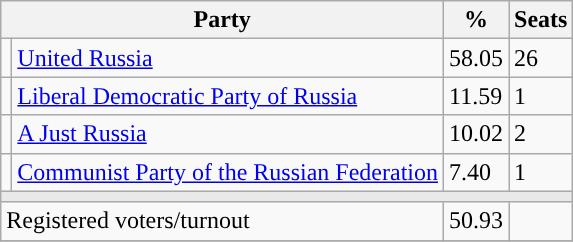<table class="wikitable">
<tr>
<th colspan=2>Party</th>
<th>%</th>
<th>Seats</th>
</tr>
<tr>
<td style="background:"></td>
<td><a href='#'>United Russia</a></td>
<td>58.05</td>
<td>26</td>
</tr>
<tr>
<td style="background:"></td>
<td><a href='#'>Liberal Democratic Party of Russia</a></td>
<td>11.59</td>
<td>1</td>
</tr>
<tr>
<td style="background:"></td>
<td><a href='#'>A Just Russia</a></td>
<td>10.02</td>
<td>2</td>
</tr>
<tr>
<td style="background:"></td>
<td><a href='#'>Communist Party of the Russian Federation</a></td>
<td>7.40</td>
<td>1</td>
</tr>
<tr>
<td colspan=4 style="background:#E9E9E9;"></td>
</tr>
<tr>
<td align=left colspan=2>Registered voters/turnout</td>
<td>50.93</td>
<td></td>
</tr>
<tr>
</tr>
</table>
